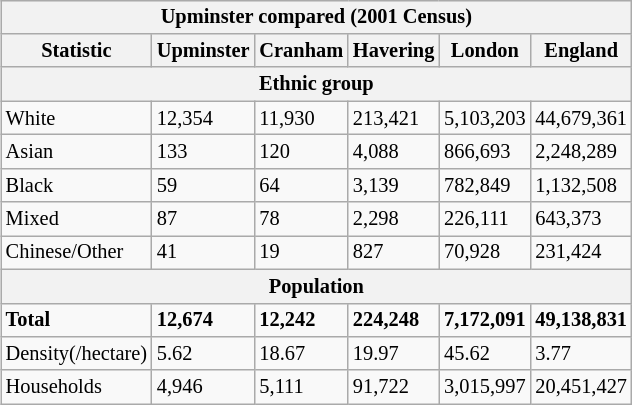<table class="wikitable" align="right" style=font-size:85%;margin-left:10px;>
<tr>
<th colspan="6">Upminster compared (2001 Census)</th>
</tr>
<tr>
<th>Statistic</th>
<th>Upminster</th>
<th>Cranham</th>
<th>Havering</th>
<th>London</th>
<th>England</th>
</tr>
<tr>
<th colspan="6">Ethnic group</th>
</tr>
<tr>
<td>White</td>
<td>12,354</td>
<td>11,930</td>
<td>213,421</td>
<td>5,103,203</td>
<td>44,679,361</td>
</tr>
<tr>
<td>Asian</td>
<td>133</td>
<td>120</td>
<td>4,088</td>
<td>866,693</td>
<td>2,248,289</td>
</tr>
<tr>
<td>Black</td>
<td>59</td>
<td>64</td>
<td>3,139</td>
<td>782,849</td>
<td>1,132,508</td>
</tr>
<tr>
<td>Mixed</td>
<td>87</td>
<td>78</td>
<td>2,298</td>
<td>226,111</td>
<td>643,373</td>
</tr>
<tr>
<td>Chinese/Other</td>
<td>41</td>
<td>19</td>
<td>827</td>
<td>70,928</td>
<td>231,424</td>
</tr>
<tr>
<th colspan="6">Population</th>
</tr>
<tr>
<td><strong>Total</strong></td>
<td><strong>12,674</strong></td>
<td><strong>12,242</strong></td>
<td><strong>224,248</strong></td>
<td><strong>7,172,091</strong></td>
<td><strong>49,138,831</strong></td>
</tr>
<tr>
<td>Density(/hectare)</td>
<td>5.62</td>
<td>18.67</td>
<td>19.97</td>
<td>45.62</td>
<td>3.77</td>
</tr>
<tr>
<td>Households</td>
<td>4,946</td>
<td>5,111</td>
<td>91,722</td>
<td>3,015,997</td>
<td>20,451,427</td>
</tr>
</table>
